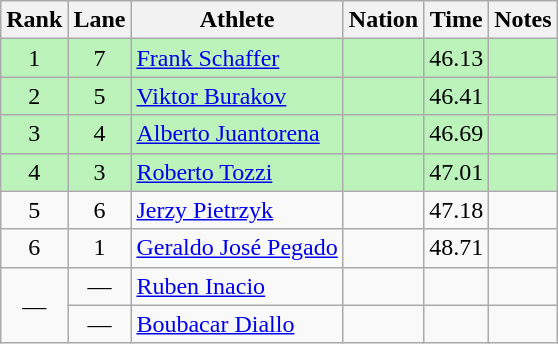<table class="wikitable sortable" style="text-align:center">
<tr>
<th>Rank</th>
<th>Lane</th>
<th>Athlete</th>
<th>Nation</th>
<th>Time</th>
<th>Notes</th>
</tr>
<tr style="background:#bbf3bb;">
<td>1</td>
<td>7</td>
<td align=left><a href='#'>Frank Schaffer</a></td>
<td align=left></td>
<td>46.13</td>
<td></td>
</tr>
<tr style="background:#bbf3bb;">
<td>2</td>
<td>5</td>
<td align=left><a href='#'>Viktor Burakov</a></td>
<td align=left></td>
<td>46.41</td>
<td></td>
</tr>
<tr style="background:#bbf3bb;">
<td>3</td>
<td>4</td>
<td align=left><a href='#'>Alberto Juantorena</a></td>
<td align=left></td>
<td>46.69</td>
<td></td>
</tr>
<tr style="background:#bbf3bb;">
<td>4</td>
<td>3</td>
<td align=left><a href='#'>Roberto Tozzi</a></td>
<td align=left></td>
<td>47.01</td>
<td></td>
</tr>
<tr>
<td>5</td>
<td>6</td>
<td align=left><a href='#'>Jerzy Pietrzyk</a></td>
<td align=left></td>
<td>47.18</td>
<td></td>
</tr>
<tr>
<td>6</td>
<td>1</td>
<td align=left><a href='#'>Geraldo José Pegado</a></td>
<td align=left></td>
<td>48.71</td>
<td></td>
</tr>
<tr>
<td rowspan=2 data-sort-value=7>—</td>
<td>—</td>
<td align=left><a href='#'>Ruben Inacio</a></td>
<td align=left></td>
<td></td>
<td></td>
</tr>
<tr>
<td>—</td>
<td align=left><a href='#'>Boubacar Diallo</a></td>
<td align=left></td>
<td></td>
<td></td>
</tr>
</table>
